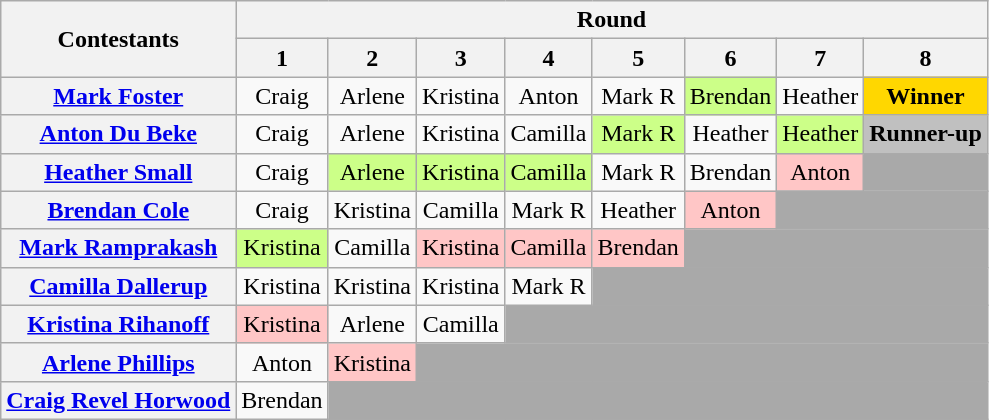<table class="wikitable" style="text-align:center;">
<tr>
<th rowspan="2">Contestants</th>
<th colspan="8">Round</th>
</tr>
<tr>
<th>1</th>
<th>2</th>
<th>3</th>
<th>4</th>
<th>5</th>
<th>6</th>
<th>7</th>
<th>8</th>
</tr>
<tr>
<th><a href='#'>Mark Foster</a></th>
<td>Craig</td>
<td>Arlene</td>
<td>Kristina</td>
<td>Anton</td>
<td>Mark R</td>
<td style="background:#ccff88;">Brendan</td>
<td>Heather</td>
<td style="background:gold;"><strong>Winner</strong></td>
</tr>
<tr>
<th><a href='#'>Anton Du Beke</a></th>
<td>Craig</td>
<td>Arlene</td>
<td>Kristina</td>
<td>Camilla</td>
<td style="background:#ccff88;">Mark R</td>
<td>Heather</td>
<td style="background:#ccff88;">Heather</td>
<td style="background:silver;"><strong>Runner-up</strong></td>
</tr>
<tr>
<th><a href='#'>Heather Small</a></th>
<td>Craig</td>
<td style="background:#ccff88;">Arlene</td>
<td style="background:#ccff88;">Kristina</td>
<td style="background:#ccff88;">Camilla</td>
<td>Mark R</td>
<td>Brendan</td>
<td style="background:#ffc6c6;">Anton</td>
<td style="background:darkgray;" colspan="1"></td>
</tr>
<tr>
<th><a href='#'>Brendan Cole</a></th>
<td>Craig</td>
<td>Kristina</td>
<td>Camilla</td>
<td>Mark R</td>
<td>Heather</td>
<td style="background:#ffc6c6;">Anton</td>
<td style="background:darkgray;" colspan="2"></td>
</tr>
<tr>
<th><a href='#'>Mark Ramprakash</a></th>
<td style="background:#ccff88;">Kristina</td>
<td>Camilla</td>
<td style="background:#ffc6c6;">Kristina</td>
<td style="background:#ffc6c6;">Camilla</td>
<td style="background:#ffc6c6;">Brendan</td>
<td style="background:darkgray;" colspan="3"></td>
</tr>
<tr>
<th><a href='#'>Camilla Dallerup</a></th>
<td>Kristina</td>
<td>Kristina</td>
<td>Kristina</td>
<td>Mark R</td>
<td style="background:darkgray;" colspan="4"></td>
</tr>
<tr>
<th><a href='#'>Kristina Rihanoff</a></th>
<td style="background:#ffc6c6;">Kristina</td>
<td>Arlene</td>
<td>Camilla</td>
<td style="background:darkgray;" colspan="5"></td>
</tr>
<tr>
<th><a href='#'>Arlene Phillips</a></th>
<td>Anton</td>
<td style="background:#ffc6c6;">Kristina</td>
<td style="background:darkgray;" colspan="6"></td>
</tr>
<tr>
<th><a href='#'>Craig Revel Horwood</a></th>
<td>Brendan</td>
<td style="background:darkgray;" colspan="7"></td>
</tr>
</table>
